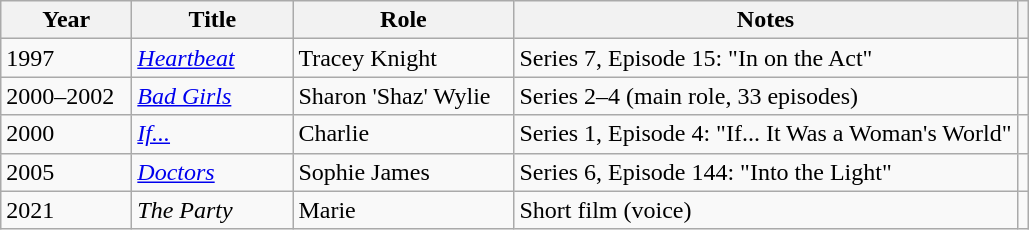<table class="wikitable">
<tr>
<th width="80">Year</th>
<th width="100">Title</th>
<th width="140">Role</th>
<th>Notes</th>
<th></th>
</tr>
<tr>
<td>1997</td>
<td><em><a href='#'>Heartbeat</a></em></td>
<td>Tracey Knight</td>
<td>Series 7, Episode 15: "In on the Act"</td>
<td align="center"></td>
</tr>
<tr>
<td>2000–2002</td>
<td><em><a href='#'>Bad Girls</a></em></td>
<td>Sharon 'Shaz' Wylie</td>
<td>Series 2–4 (main role, 33 episodes)</td>
<td align="center"></td>
</tr>
<tr>
<td>2000</td>
<td><em><a href='#'>If...</a></em></td>
<td>Charlie</td>
<td>Series 1, Episode 4: "If... It Was a Woman's World"</td>
<td align="center"></td>
</tr>
<tr>
<td>2005</td>
<td><em><a href='#'>Doctors</a></em></td>
<td>Sophie James</td>
<td>Series 6, Episode 144: "Into the Light"</td>
<td align="center"></td>
</tr>
<tr>
<td>2021</td>
<td><em>The Party</em></td>
<td>Marie</td>
<td>Short film (voice)</td>
<td align="center"></td>
</tr>
</table>
